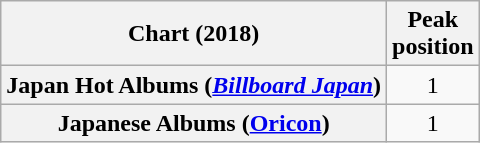<table class="wikitable sortable plainrowheaders" style="text-align:center">
<tr>
<th scope="col">Chart (2018)</th>
<th scope="col">Peak<br>position</th>
</tr>
<tr>
<th scope="row">Japan Hot Albums (<em><a href='#'>Billboard Japan</a></em>)</th>
<td>1</td>
</tr>
<tr>
<th scope="row">Japanese Albums (<a href='#'>Oricon</a>)</th>
<td>1</td>
</tr>
</table>
